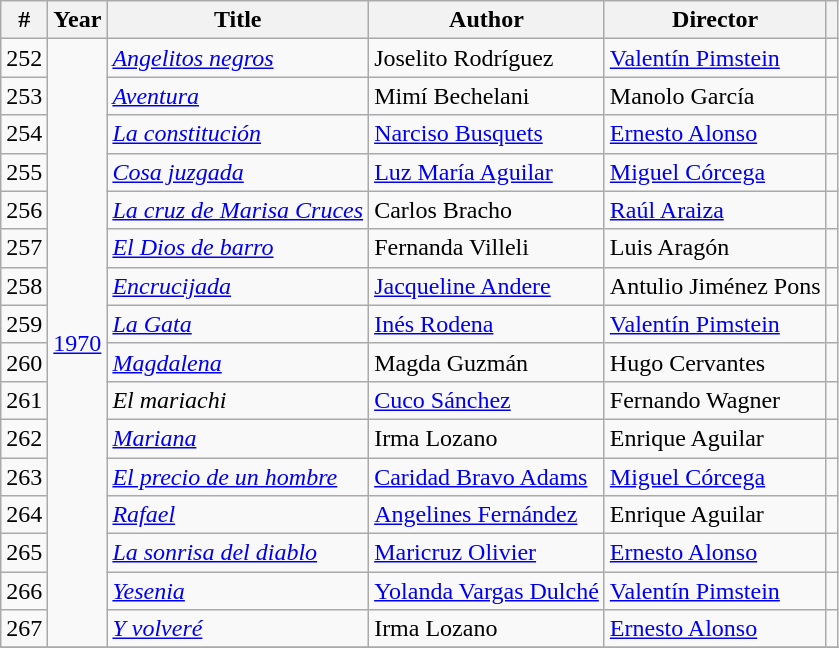<table class="wikitable sortable">
<tr>
<th>#</th>
<th>Year</th>
<th>Title</th>
<th>Author</th>
<th>Director</th>
<th></th>
</tr>
<tr>
<td>252</td>
<td rowspan="16"><a href='#'>1970</a></td>
<td><em><a href='#'>Angelitos negros</a></em></td>
<td>Joselito Rodríguez</td>
<td><a href='#'>Valentín Pimstein</a></td>
<td></td>
</tr>
<tr>
<td>253</td>
<td><em><a href='#'>Aventura</a></em></td>
<td>Mimí Bechelani</td>
<td>Manolo García</td>
<td></td>
</tr>
<tr>
<td>254</td>
<td><em><a href='#'>La constitución</a></em></td>
<td><a href='#'>Narciso Busquets</a></td>
<td><a href='#'>Ernesto Alonso</a></td>
<td></td>
</tr>
<tr>
<td>255</td>
<td><em><a href='#'>Cosa juzgada</a></em></td>
<td><a href='#'>Luz María Aguilar</a></td>
<td><a href='#'>Miguel Córcega</a></td>
<td></td>
</tr>
<tr>
<td>256</td>
<td><em><a href='#'>La cruz de Marisa Cruces</a></em></td>
<td>Carlos Bracho</td>
<td><a href='#'>Raúl Araiza</a></td>
<td></td>
</tr>
<tr>
<td>257</td>
<td><em><a href='#'>El Dios de barro</a></em></td>
<td>Fernanda Villeli</td>
<td>Luis Aragón</td>
<td></td>
</tr>
<tr>
<td>258</td>
<td><em><a href='#'>Encrucijada</a></em></td>
<td><a href='#'>Jacqueline Andere</a></td>
<td>Antulio Jiménez Pons</td>
<td></td>
</tr>
<tr>
<td>259</td>
<td><em><a href='#'>La Gata</a></em></td>
<td><a href='#'>Inés Rodena</a></td>
<td><a href='#'>Valentín Pimstein</a></td>
<td></td>
</tr>
<tr>
<td>260</td>
<td><em><a href='#'>Magdalena</a></em></td>
<td>Magda Guzmán</td>
<td>Hugo Cervantes</td>
<td></td>
</tr>
<tr>
<td>261</td>
<td><em>El mariachi</em></td>
<td><a href='#'>Cuco Sánchez</a></td>
<td>Fernando Wagner</td>
<td></td>
</tr>
<tr>
<td>262</td>
<td><em><a href='#'>Mariana</a></em></td>
<td>Irma Lozano</td>
<td>Enrique Aguilar</td>
<td></td>
</tr>
<tr>
<td>263</td>
<td><em><a href='#'>El precio de un hombre</a></em></td>
<td><a href='#'>Caridad Bravo Adams</a></td>
<td><a href='#'>Miguel Córcega</a></td>
<td></td>
</tr>
<tr>
<td>264</td>
<td><em><a href='#'>Rafael</a></em></td>
<td><a href='#'>Angelines Fernández</a></td>
<td>Enrique Aguilar</td>
<td></td>
</tr>
<tr>
<td>265</td>
<td><em><a href='#'>La sonrisa del diablo</a></em></td>
<td><a href='#'>Maricruz Olivier</a></td>
<td><a href='#'>Ernesto Alonso</a></td>
<td></td>
</tr>
<tr>
<td>266</td>
<td><em><a href='#'>Yesenia</a></em></td>
<td><a href='#'>Yolanda Vargas Dulché</a></td>
<td><a href='#'>Valentín Pimstein</a></td>
<td></td>
</tr>
<tr>
<td>267</td>
<td><em><a href='#'>Y volveré</a></em></td>
<td>Irma Lozano</td>
<td><a href='#'>Ernesto Alonso</a></td>
<td></td>
</tr>
<tr>
</tr>
</table>
